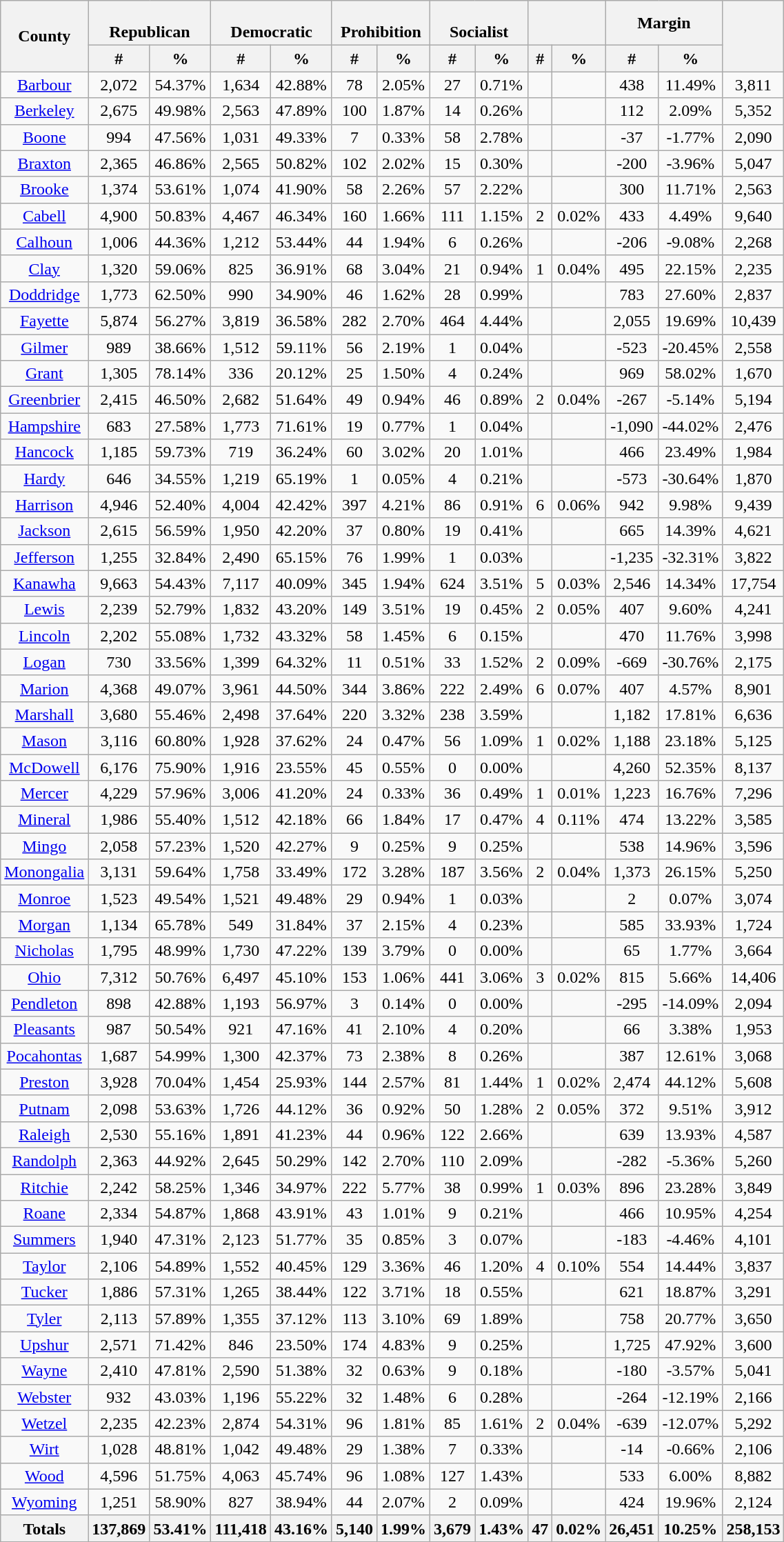<table class="wikitable sortable mw-collapsible mw-collapsed">
<tr>
<th rowspan="2">County</th>
<th colspan="2"><br>Republican</th>
<th colspan="2"><br>Democratic</th>
<th colspan="2"><br>Prohibition</th>
<th colspan="2"><br>Socialist</th>
<th colspan="2"><br></th>
<th colspan="2">Margin</th>
<th rowspan="2"></th>
</tr>
<tr>
<th data-sort-type="number">#</th>
<th data-sort-type="number">%</th>
<th data-sort-type="number">#</th>
<th data-sort-type="number">%</th>
<th data-sort-type="number">#</th>
<th data-sort-type="number">%</th>
<th data-sort-type="number">#</th>
<th data-sort-type="number">%</th>
<th data-sort-type="number">#</th>
<th data-sort-type="number">%</th>
<th data-sort-type="number">#</th>
<th data-sort-type="number">%</th>
</tr>
<tr style="text-align:center;">
<td><a href='#'>Barbour</a></td>
<td>2,072</td>
<td>54.37%</td>
<td>1,634</td>
<td>42.88%</td>
<td>78</td>
<td>2.05%</td>
<td>27</td>
<td>0.71%</td>
<td></td>
<td></td>
<td>438</td>
<td>11.49%</td>
<td>3,811</td>
</tr>
<tr style="text-align:center;">
<td><a href='#'>Berkeley</a></td>
<td>2,675</td>
<td>49.98%</td>
<td>2,563</td>
<td>47.89%</td>
<td>100</td>
<td>1.87%</td>
<td>14</td>
<td>0.26%</td>
<td></td>
<td></td>
<td>112</td>
<td>2.09%</td>
<td>5,352</td>
</tr>
<tr style="text-align:center;">
<td><a href='#'>Boone</a></td>
<td>994</td>
<td>47.56%</td>
<td>1,031</td>
<td>49.33%</td>
<td>7</td>
<td>0.33%</td>
<td>58</td>
<td>2.78%</td>
<td></td>
<td></td>
<td>-37</td>
<td>-1.77%</td>
<td>2,090</td>
</tr>
<tr style="text-align:center;">
<td><a href='#'>Braxton</a></td>
<td>2,365</td>
<td>46.86%</td>
<td>2,565</td>
<td>50.82%</td>
<td>102</td>
<td>2.02%</td>
<td>15</td>
<td>0.30%</td>
<td></td>
<td></td>
<td>-200</td>
<td>-3.96%</td>
<td>5,047</td>
</tr>
<tr style="text-align:center;">
<td><a href='#'>Brooke</a></td>
<td>1,374</td>
<td>53.61%</td>
<td>1,074</td>
<td>41.90%</td>
<td>58</td>
<td>2.26%</td>
<td>57</td>
<td>2.22%</td>
<td></td>
<td></td>
<td>300</td>
<td>11.71%</td>
<td>2,563</td>
</tr>
<tr style="text-align:center;">
<td><a href='#'>Cabell</a></td>
<td>4,900</td>
<td>50.83%</td>
<td>4,467</td>
<td>46.34%</td>
<td>160</td>
<td>1.66%</td>
<td>111</td>
<td>1.15%</td>
<td>2</td>
<td>0.02%</td>
<td>433</td>
<td>4.49%</td>
<td>9,640</td>
</tr>
<tr style="text-align:center;">
<td><a href='#'>Calhoun</a></td>
<td>1,006</td>
<td>44.36%</td>
<td>1,212</td>
<td>53.44%</td>
<td>44</td>
<td>1.94%</td>
<td>6</td>
<td>0.26%</td>
<td></td>
<td></td>
<td>-206</td>
<td>-9.08%</td>
<td>2,268</td>
</tr>
<tr style="text-align:center;">
<td><a href='#'>Clay</a></td>
<td>1,320</td>
<td>59.06%</td>
<td>825</td>
<td>36.91%</td>
<td>68</td>
<td>3.04%</td>
<td>21</td>
<td>0.94%</td>
<td>1</td>
<td>0.04%</td>
<td>495</td>
<td>22.15%</td>
<td>2,235</td>
</tr>
<tr style="text-align:center;">
<td><a href='#'>Doddridge</a></td>
<td>1,773</td>
<td>62.50%</td>
<td>990</td>
<td>34.90%</td>
<td>46</td>
<td>1.62%</td>
<td>28</td>
<td>0.99%</td>
<td></td>
<td></td>
<td>783</td>
<td>27.60%</td>
<td>2,837</td>
</tr>
<tr style="text-align:center;">
<td><a href='#'>Fayette</a></td>
<td>5,874</td>
<td>56.27%</td>
<td>3,819</td>
<td>36.58%</td>
<td>282</td>
<td>2.70%</td>
<td>464</td>
<td>4.44%</td>
<td></td>
<td></td>
<td>2,055</td>
<td>19.69%</td>
<td>10,439</td>
</tr>
<tr style="text-align:center;">
<td><a href='#'>Gilmer</a></td>
<td>989</td>
<td>38.66%</td>
<td>1,512</td>
<td>59.11%</td>
<td>56</td>
<td>2.19%</td>
<td>1</td>
<td>0.04%</td>
<td></td>
<td></td>
<td>-523</td>
<td>-20.45%</td>
<td>2,558</td>
</tr>
<tr style="text-align:center;">
<td><a href='#'>Grant</a></td>
<td>1,305</td>
<td>78.14%</td>
<td>336</td>
<td>20.12%</td>
<td>25</td>
<td>1.50%</td>
<td>4</td>
<td>0.24%</td>
<td></td>
<td></td>
<td>969</td>
<td>58.02%</td>
<td>1,670</td>
</tr>
<tr style="text-align:center;">
<td><a href='#'>Greenbrier</a></td>
<td>2,415</td>
<td>46.50%</td>
<td>2,682</td>
<td>51.64%</td>
<td>49</td>
<td>0.94%</td>
<td>46</td>
<td>0.89%</td>
<td>2</td>
<td>0.04%</td>
<td>-267</td>
<td>-5.14%</td>
<td>5,194</td>
</tr>
<tr style="text-align:center;">
<td><a href='#'>Hampshire</a></td>
<td>683</td>
<td>27.58%</td>
<td>1,773</td>
<td>71.61%</td>
<td>19</td>
<td>0.77%</td>
<td>1</td>
<td>0.04%</td>
<td></td>
<td></td>
<td>-1,090</td>
<td>-44.02%</td>
<td>2,476</td>
</tr>
<tr style="text-align:center;">
<td><a href='#'>Hancock</a></td>
<td>1,185</td>
<td>59.73%</td>
<td>719</td>
<td>36.24%</td>
<td>60</td>
<td>3.02%</td>
<td>20</td>
<td>1.01%</td>
<td></td>
<td></td>
<td>466</td>
<td>23.49%</td>
<td>1,984</td>
</tr>
<tr style="text-align:center;">
<td><a href='#'>Hardy</a></td>
<td>646</td>
<td>34.55%</td>
<td>1,219</td>
<td>65.19%</td>
<td>1</td>
<td>0.05%</td>
<td>4</td>
<td>0.21%</td>
<td></td>
<td></td>
<td>-573</td>
<td>-30.64%</td>
<td>1,870</td>
</tr>
<tr style="text-align:center;">
<td><a href='#'>Harrison</a></td>
<td>4,946</td>
<td>52.40%</td>
<td>4,004</td>
<td>42.42%</td>
<td>397</td>
<td>4.21%</td>
<td>86</td>
<td>0.91%</td>
<td>6</td>
<td>0.06%</td>
<td>942</td>
<td>9.98%</td>
<td>9,439</td>
</tr>
<tr style="text-align:center;">
<td><a href='#'>Jackson</a></td>
<td>2,615</td>
<td>56.59%</td>
<td>1,950</td>
<td>42.20%</td>
<td>37</td>
<td>0.80%</td>
<td>19</td>
<td>0.41%</td>
<td></td>
<td></td>
<td>665</td>
<td>14.39%</td>
<td>4,621</td>
</tr>
<tr style="text-align:center;">
<td><a href='#'>Jefferson</a></td>
<td>1,255</td>
<td>32.84%</td>
<td>2,490</td>
<td>65.15%</td>
<td>76</td>
<td>1.99%</td>
<td>1</td>
<td>0.03%</td>
<td></td>
<td></td>
<td>-1,235</td>
<td>-32.31%</td>
<td>3,822</td>
</tr>
<tr style="text-align:center;">
<td><a href='#'>Kanawha</a></td>
<td>9,663</td>
<td>54.43%</td>
<td>7,117</td>
<td>40.09%</td>
<td>345</td>
<td>1.94%</td>
<td>624</td>
<td>3.51%</td>
<td>5</td>
<td>0.03%</td>
<td>2,546</td>
<td>14.34%</td>
<td>17,754</td>
</tr>
<tr style="text-align:center;">
<td><a href='#'>Lewis</a></td>
<td>2,239</td>
<td>52.79%</td>
<td>1,832</td>
<td>43.20%</td>
<td>149</td>
<td>3.51%</td>
<td>19</td>
<td>0.45%</td>
<td>2</td>
<td>0.05%</td>
<td>407</td>
<td>9.60%</td>
<td>4,241</td>
</tr>
<tr style="text-align:center;">
<td><a href='#'>Lincoln</a></td>
<td>2,202</td>
<td>55.08%</td>
<td>1,732</td>
<td>43.32%</td>
<td>58</td>
<td>1.45%</td>
<td>6</td>
<td>0.15%</td>
<td></td>
<td></td>
<td>470</td>
<td>11.76%</td>
<td>3,998</td>
</tr>
<tr style="text-align:center;">
<td><a href='#'>Logan</a></td>
<td>730</td>
<td>33.56%</td>
<td>1,399</td>
<td>64.32%</td>
<td>11</td>
<td>0.51%</td>
<td>33</td>
<td>1.52%</td>
<td>2</td>
<td>0.09%</td>
<td>-669</td>
<td>-30.76%</td>
<td>2,175</td>
</tr>
<tr style="text-align:center;">
<td><a href='#'>Marion</a></td>
<td>4,368</td>
<td>49.07%</td>
<td>3,961</td>
<td>44.50%</td>
<td>344</td>
<td>3.86%</td>
<td>222</td>
<td>2.49%</td>
<td>6</td>
<td>0.07%</td>
<td>407</td>
<td>4.57%</td>
<td>8,901</td>
</tr>
<tr style="text-align:center;">
<td><a href='#'>Marshall</a></td>
<td>3,680</td>
<td>55.46%</td>
<td>2,498</td>
<td>37.64%</td>
<td>220</td>
<td>3.32%</td>
<td>238</td>
<td>3.59%</td>
<td></td>
<td></td>
<td>1,182</td>
<td>17.81%</td>
<td>6,636</td>
</tr>
<tr style="text-align:center;">
<td><a href='#'>Mason</a></td>
<td>3,116</td>
<td>60.80%</td>
<td>1,928</td>
<td>37.62%</td>
<td>24</td>
<td>0.47%</td>
<td>56</td>
<td>1.09%</td>
<td>1</td>
<td>0.02%</td>
<td>1,188</td>
<td>23.18%</td>
<td>5,125</td>
</tr>
<tr style="text-align:center;">
<td><a href='#'>McDowell</a></td>
<td>6,176</td>
<td>75.90%</td>
<td>1,916</td>
<td>23.55%</td>
<td>45</td>
<td>0.55%</td>
<td>0</td>
<td>0.00%</td>
<td></td>
<td></td>
<td>4,260</td>
<td>52.35%</td>
<td>8,137</td>
</tr>
<tr style="text-align:center;">
<td><a href='#'>Mercer</a></td>
<td>4,229</td>
<td>57.96%</td>
<td>3,006</td>
<td>41.20%</td>
<td>24</td>
<td>0.33%</td>
<td>36</td>
<td>0.49%</td>
<td>1</td>
<td>0.01%</td>
<td>1,223</td>
<td>16.76%</td>
<td>7,296</td>
</tr>
<tr style="text-align:center;">
<td><a href='#'>Mineral</a></td>
<td>1,986</td>
<td>55.40%</td>
<td>1,512</td>
<td>42.18%</td>
<td>66</td>
<td>1.84%</td>
<td>17</td>
<td>0.47%</td>
<td>4</td>
<td>0.11%</td>
<td>474</td>
<td>13.22%</td>
<td>3,585</td>
</tr>
<tr style="text-align:center;">
<td><a href='#'>Mingo</a></td>
<td>2,058</td>
<td>57.23%</td>
<td>1,520</td>
<td>42.27%</td>
<td>9</td>
<td>0.25%</td>
<td>9</td>
<td>0.25%</td>
<td></td>
<td></td>
<td>538</td>
<td>14.96%</td>
<td>3,596</td>
</tr>
<tr style="text-align:center;">
<td><a href='#'>Monongalia</a></td>
<td>3,131</td>
<td>59.64%</td>
<td>1,758</td>
<td>33.49%</td>
<td>172</td>
<td>3.28%</td>
<td>187</td>
<td>3.56%</td>
<td>2</td>
<td>0.04%</td>
<td>1,373</td>
<td>26.15%</td>
<td>5,250</td>
</tr>
<tr style="text-align:center;">
<td><a href='#'>Monroe</a></td>
<td>1,523</td>
<td>49.54%</td>
<td>1,521</td>
<td>49.48%</td>
<td>29</td>
<td>0.94%</td>
<td>1</td>
<td>0.03%</td>
<td></td>
<td></td>
<td>2</td>
<td>0.07%</td>
<td>3,074</td>
</tr>
<tr style="text-align:center;">
<td><a href='#'>Morgan</a></td>
<td>1,134</td>
<td>65.78%</td>
<td>549</td>
<td>31.84%</td>
<td>37</td>
<td>2.15%</td>
<td>4</td>
<td>0.23%</td>
<td></td>
<td></td>
<td>585</td>
<td>33.93%</td>
<td>1,724</td>
</tr>
<tr style="text-align:center;">
<td><a href='#'>Nicholas</a></td>
<td>1,795</td>
<td>48.99%</td>
<td>1,730</td>
<td>47.22%</td>
<td>139</td>
<td>3.79%</td>
<td>0</td>
<td>0.00%</td>
<td></td>
<td></td>
<td>65</td>
<td>1.77%</td>
<td>3,664</td>
</tr>
<tr style="text-align:center;">
<td><a href='#'>Ohio</a></td>
<td>7,312</td>
<td>50.76%</td>
<td>6,497</td>
<td>45.10%</td>
<td>153</td>
<td>1.06%</td>
<td>441</td>
<td>3.06%</td>
<td>3</td>
<td>0.02%</td>
<td>815</td>
<td>5.66%</td>
<td>14,406</td>
</tr>
<tr style="text-align:center;">
<td><a href='#'>Pendleton</a></td>
<td>898</td>
<td>42.88%</td>
<td>1,193</td>
<td>56.97%</td>
<td>3</td>
<td>0.14%</td>
<td>0</td>
<td>0.00%</td>
<td></td>
<td></td>
<td>-295</td>
<td>-14.09%</td>
<td>2,094</td>
</tr>
<tr style="text-align:center;">
<td><a href='#'>Pleasants</a></td>
<td>987</td>
<td>50.54%</td>
<td>921</td>
<td>47.16%</td>
<td>41</td>
<td>2.10%</td>
<td>4</td>
<td>0.20%</td>
<td></td>
<td></td>
<td>66</td>
<td>3.38%</td>
<td>1,953</td>
</tr>
<tr style="text-align:center;">
<td><a href='#'>Pocahontas</a></td>
<td>1,687</td>
<td>54.99%</td>
<td>1,300</td>
<td>42.37%</td>
<td>73</td>
<td>2.38%</td>
<td>8</td>
<td>0.26%</td>
<td></td>
<td></td>
<td>387</td>
<td>12.61%</td>
<td>3,068</td>
</tr>
<tr style="text-align:center;">
<td><a href='#'>Preston</a></td>
<td>3,928</td>
<td>70.04%</td>
<td>1,454</td>
<td>25.93%</td>
<td>144</td>
<td>2.57%</td>
<td>81</td>
<td>1.44%</td>
<td>1</td>
<td>0.02%</td>
<td>2,474</td>
<td>44.12%</td>
<td>5,608</td>
</tr>
<tr style="text-align:center;">
<td><a href='#'>Putnam</a></td>
<td>2,098</td>
<td>53.63%</td>
<td>1,726</td>
<td>44.12%</td>
<td>36</td>
<td>0.92%</td>
<td>50</td>
<td>1.28%</td>
<td>2</td>
<td>0.05%</td>
<td>372</td>
<td>9.51%</td>
<td>3,912</td>
</tr>
<tr style="text-align:center;">
<td><a href='#'>Raleigh</a></td>
<td>2,530</td>
<td>55.16%</td>
<td>1,891</td>
<td>41.23%</td>
<td>44</td>
<td>0.96%</td>
<td>122</td>
<td>2.66%</td>
<td></td>
<td></td>
<td>639</td>
<td>13.93%</td>
<td>4,587</td>
</tr>
<tr style="text-align:center;">
<td><a href='#'>Randolph</a></td>
<td>2,363</td>
<td>44.92%</td>
<td>2,645</td>
<td>50.29%</td>
<td>142</td>
<td>2.70%</td>
<td>110</td>
<td>2.09%</td>
<td></td>
<td></td>
<td>-282</td>
<td>-5.36%</td>
<td>5,260</td>
</tr>
<tr style="text-align:center;">
<td><a href='#'>Ritchie</a></td>
<td>2,242</td>
<td>58.25%</td>
<td>1,346</td>
<td>34.97%</td>
<td>222</td>
<td>5.77%</td>
<td>38</td>
<td>0.99%</td>
<td>1</td>
<td>0.03%</td>
<td>896</td>
<td>23.28%</td>
<td>3,849</td>
</tr>
<tr style="text-align:center;">
<td><a href='#'>Roane</a></td>
<td>2,334</td>
<td>54.87%</td>
<td>1,868</td>
<td>43.91%</td>
<td>43</td>
<td>1.01%</td>
<td>9</td>
<td>0.21%</td>
<td></td>
<td></td>
<td>466</td>
<td>10.95%</td>
<td>4,254</td>
</tr>
<tr style="text-align:center;">
<td><a href='#'>Summers</a></td>
<td>1,940</td>
<td>47.31%</td>
<td>2,123</td>
<td>51.77%</td>
<td>35</td>
<td>0.85%</td>
<td>3</td>
<td>0.07%</td>
<td></td>
<td></td>
<td>-183</td>
<td>-4.46%</td>
<td>4,101</td>
</tr>
<tr style="text-align:center;">
<td><a href='#'>Taylor</a></td>
<td>2,106</td>
<td>54.89%</td>
<td>1,552</td>
<td>40.45%</td>
<td>129</td>
<td>3.36%</td>
<td>46</td>
<td>1.20%</td>
<td>4</td>
<td>0.10%</td>
<td>554</td>
<td>14.44%</td>
<td>3,837</td>
</tr>
<tr style="text-align:center;">
<td><a href='#'>Tucker</a></td>
<td>1,886</td>
<td>57.31%</td>
<td>1,265</td>
<td>38.44%</td>
<td>122</td>
<td>3.71%</td>
<td>18</td>
<td>0.55%</td>
<td></td>
<td></td>
<td>621</td>
<td>18.87%</td>
<td>3,291</td>
</tr>
<tr style="text-align:center;">
<td><a href='#'>Tyler</a></td>
<td>2,113</td>
<td>57.89%</td>
<td>1,355</td>
<td>37.12%</td>
<td>113</td>
<td>3.10%</td>
<td>69</td>
<td>1.89%</td>
<td></td>
<td></td>
<td>758</td>
<td>20.77%</td>
<td>3,650</td>
</tr>
<tr style="text-align:center;">
<td><a href='#'>Upshur</a></td>
<td>2,571</td>
<td>71.42%</td>
<td>846</td>
<td>23.50%</td>
<td>174</td>
<td>4.83%</td>
<td>9</td>
<td>0.25%</td>
<td></td>
<td></td>
<td>1,725</td>
<td>47.92%</td>
<td>3,600</td>
</tr>
<tr style="text-align:center;">
<td><a href='#'>Wayne</a></td>
<td>2,410</td>
<td>47.81%</td>
<td>2,590</td>
<td>51.38%</td>
<td>32</td>
<td>0.63%</td>
<td>9</td>
<td>0.18%</td>
<td></td>
<td></td>
<td>-180</td>
<td>-3.57%</td>
<td>5,041</td>
</tr>
<tr style="text-align:center;">
<td><a href='#'>Webster</a></td>
<td>932</td>
<td>43.03%</td>
<td>1,196</td>
<td>55.22%</td>
<td>32</td>
<td>1.48%</td>
<td>6</td>
<td>0.28%</td>
<td></td>
<td></td>
<td>-264</td>
<td>-12.19%</td>
<td>2,166</td>
</tr>
<tr style="text-align:center;">
<td><a href='#'>Wetzel</a></td>
<td>2,235</td>
<td>42.23%</td>
<td>2,874</td>
<td>54.31%</td>
<td>96</td>
<td>1.81%</td>
<td>85</td>
<td>1.61%</td>
<td>2</td>
<td>0.04%</td>
<td>-639</td>
<td>-12.07%</td>
<td>5,292</td>
</tr>
<tr style="text-align:center;">
<td><a href='#'>Wirt</a></td>
<td>1,028</td>
<td>48.81%</td>
<td>1,042</td>
<td>49.48%</td>
<td>29</td>
<td>1.38%</td>
<td>7</td>
<td>0.33%</td>
<td></td>
<td></td>
<td>-14</td>
<td>-0.66%</td>
<td>2,106</td>
</tr>
<tr style="text-align:center;">
<td><a href='#'>Wood</a></td>
<td>4,596</td>
<td>51.75%</td>
<td>4,063</td>
<td>45.74%</td>
<td>96</td>
<td>1.08%</td>
<td>127</td>
<td>1.43%</td>
<td></td>
<td></td>
<td>533</td>
<td>6.00%</td>
<td>8,882</td>
</tr>
<tr style="text-align:center;">
<td><a href='#'>Wyoming</a></td>
<td>1,251</td>
<td>58.90%</td>
<td>827</td>
<td>38.94%</td>
<td>44</td>
<td>2.07%</td>
<td>2</td>
<td>0.09%</td>
<td></td>
<td></td>
<td>424</td>
<td>19.96%</td>
<td>2,124</td>
</tr>
<tr style="text-align:center;">
<th>Totals</th>
<th>137,869</th>
<th>53.41%</th>
<th>111,418</th>
<th>43.16%</th>
<th>5,140</th>
<th>1.99%</th>
<th>3,679</th>
<th>1.43%</th>
<th>47</th>
<th>0.02%</th>
<th>26,451</th>
<th>10.25%</th>
<th>258,153</th>
</tr>
</table>
